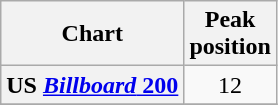<table class="wikitable plainrowheaders sortable" style="text-align:center;" border="1">
<tr>
<th scope="col">Chart</th>
<th scope="col">Peak<br>position</th>
</tr>
<tr>
<th scope="row">US <a href='#'><em>Billboard</em> 200</a></th>
<td>12</td>
</tr>
<tr>
</tr>
</table>
